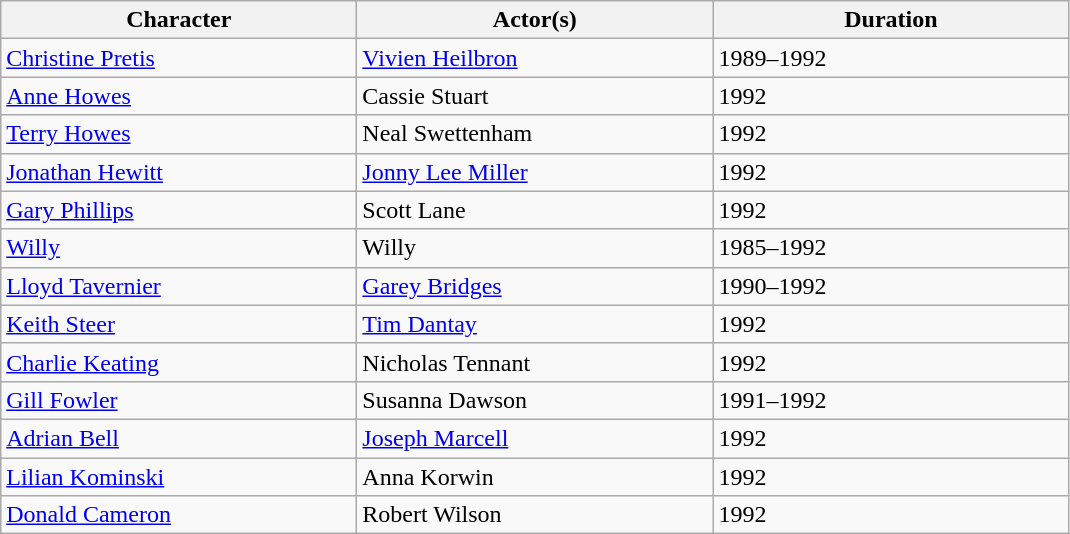<table class="wikitable">
<tr>
<th scope="col" width="230">Character</th>
<th scope="col" width="230">Actor(s)</th>
<th scope="col" width="230">Duration</th>
</tr>
<tr>
<td><a href='#'>Christine Pretis</a></td>
<td><a href='#'>Vivien Heilbron</a></td>
<td>1989–1992</td>
</tr>
<tr>
<td><a href='#'>Anne Howes</a></td>
<td>Cassie Stuart</td>
<td>1992</td>
</tr>
<tr>
<td><a href='#'>Terry Howes</a></td>
<td>Neal Swettenham</td>
<td>1992</td>
</tr>
<tr>
<td><a href='#'>Jonathan Hewitt</a></td>
<td><a href='#'>Jonny Lee Miller</a></td>
<td>1992</td>
</tr>
<tr>
<td><a href='#'>Gary Phillips</a></td>
<td>Scott Lane</td>
<td>1992</td>
</tr>
<tr>
<td><a href='#'>Willy</a></td>
<td>Willy</td>
<td>1985–1992</td>
</tr>
<tr>
<td><a href='#'>Lloyd Tavernier</a></td>
<td><a href='#'>Garey Bridges</a></td>
<td>1990–1992</td>
</tr>
<tr>
<td><a href='#'>Keith Steer</a></td>
<td><a href='#'>Tim Dantay</a></td>
<td>1992</td>
</tr>
<tr>
<td><a href='#'>Charlie Keating</a></td>
<td>Nicholas Tennant</td>
<td>1992</td>
</tr>
<tr>
<td><a href='#'>Gill Fowler</a></td>
<td>Susanna Dawson</td>
<td>1991–1992</td>
</tr>
<tr>
<td><a href='#'>Adrian Bell</a></td>
<td><a href='#'>Joseph Marcell</a></td>
<td>1992</td>
</tr>
<tr>
<td><a href='#'>Lilian Kominski</a></td>
<td>Anna Korwin</td>
<td>1992</td>
</tr>
<tr>
<td><a href='#'>Donald Cameron</a></td>
<td>Robert Wilson</td>
<td>1992</td>
</tr>
</table>
